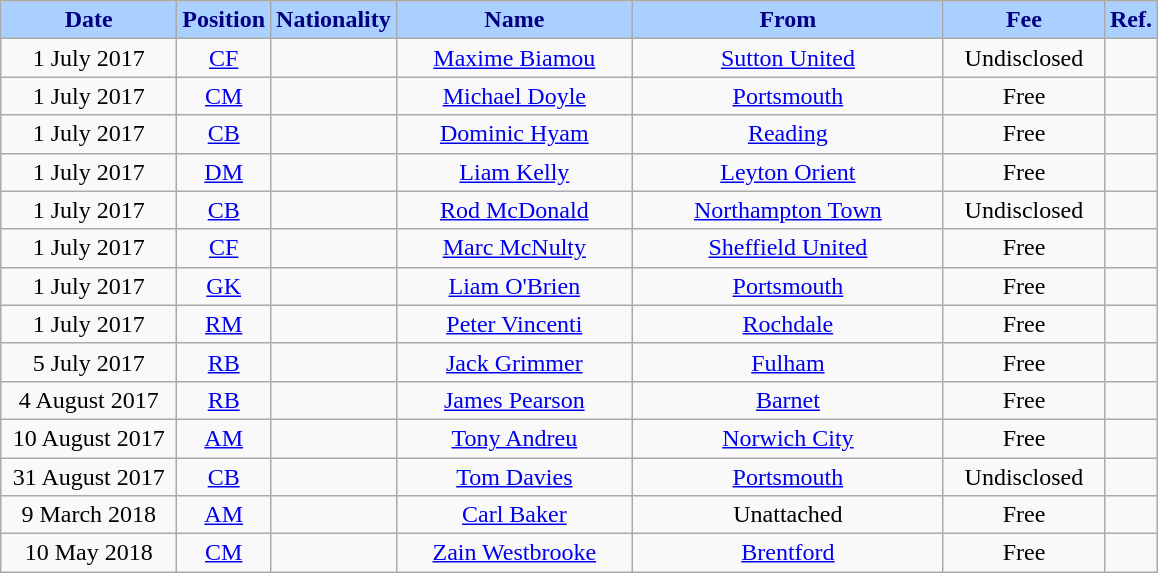<table class="wikitable" style="text-align:center">
<tr>
<th style="background:#AAD0FF;color:#000080;width:110px">Date</th>
<th style="background:#AAD0FF;color:#000080;width:50px">Position</th>
<th style="background:#AAD0FF;color:#000080;width:50px">Nationality</th>
<th style="background:#AAD0FF;color:#000080;width:150px">Name</th>
<th style="background:#AAD0FF;color:#000080;width:200px">From</th>
<th style="background:#AAD0FF;color:#000080;width:100px">Fee</th>
<th style="background:#AAD0FF;color:#000080;width:25px">Ref.</th>
</tr>
<tr>
<td>1 July 2017</td>
<td><a href='#'>CF</a></td>
<td></td>
<td><a href='#'>Maxime Biamou</a></td>
<td> <a href='#'>Sutton United</a></td>
<td>Undisclosed</td>
<td></td>
</tr>
<tr>
<td>1 July 2017</td>
<td><a href='#'>CM</a></td>
<td></td>
<td><a href='#'>Michael Doyle</a></td>
<td> <a href='#'>Portsmouth</a></td>
<td>Free</td>
<td></td>
</tr>
<tr>
<td>1 July 2017</td>
<td><a href='#'>CB</a></td>
<td></td>
<td><a href='#'>Dominic Hyam</a></td>
<td> <a href='#'>Reading</a></td>
<td>Free</td>
<td></td>
</tr>
<tr>
<td>1 July 2017</td>
<td><a href='#'>DM</a></td>
<td></td>
<td><a href='#'>Liam Kelly</a></td>
<td> <a href='#'>Leyton Orient</a></td>
<td>Free</td>
<td></td>
</tr>
<tr>
<td>1 July 2017</td>
<td><a href='#'>CB</a></td>
<td></td>
<td><a href='#'>Rod McDonald</a></td>
<td> <a href='#'>Northampton Town</a></td>
<td>Undisclosed</td>
<td></td>
</tr>
<tr>
<td>1 July 2017</td>
<td><a href='#'>CF</a></td>
<td></td>
<td><a href='#'>Marc McNulty</a></td>
<td> <a href='#'>Sheffield United</a></td>
<td>Free</td>
<td></td>
</tr>
<tr>
<td>1 July 2017</td>
<td><a href='#'>GK</a></td>
<td></td>
<td><a href='#'>Liam O'Brien</a></td>
<td> <a href='#'>Portsmouth</a></td>
<td>Free</td>
<td></td>
</tr>
<tr>
<td>1 July 2017</td>
<td><a href='#'>RM</a></td>
<td></td>
<td><a href='#'>Peter Vincenti</a></td>
<td> <a href='#'>Rochdale</a></td>
<td>Free</td>
<td></td>
</tr>
<tr>
<td>5 July 2017</td>
<td><a href='#'>RB</a></td>
<td></td>
<td><a href='#'>Jack Grimmer</a></td>
<td> <a href='#'>Fulham</a></td>
<td>Free</td>
<td></td>
</tr>
<tr>
<td>4 August 2017</td>
<td><a href='#'>RB</a></td>
<td></td>
<td><a href='#'>James Pearson</a></td>
<td> <a href='#'>Barnet</a></td>
<td>Free</td>
<td></td>
</tr>
<tr>
<td>10 August 2017</td>
<td><a href='#'>AM</a></td>
<td></td>
<td><a href='#'>Tony Andreu</a></td>
<td> <a href='#'>Norwich City</a></td>
<td>Free</td>
<td></td>
</tr>
<tr>
<td>31 August 2017</td>
<td><a href='#'>CB</a></td>
<td></td>
<td><a href='#'>Tom Davies</a></td>
<td> <a href='#'>Portsmouth</a></td>
<td>Undisclosed</td>
<td></td>
</tr>
<tr>
<td>9 March 2018</td>
<td><a href='#'>AM</a></td>
<td></td>
<td><a href='#'>Carl Baker</a></td>
<td>Unattached</td>
<td>Free</td>
<td></td>
</tr>
<tr>
<td>10 May 2018</td>
<td><a href='#'>CM</a></td>
<td></td>
<td><a href='#'>Zain Westbrooke</a></td>
<td> <a href='#'>Brentford</a></td>
<td>Free</td>
<td></td>
</tr>
</table>
